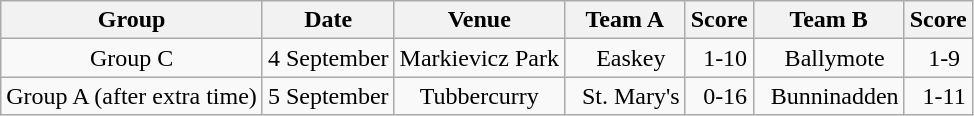<table class="wikitable">
<tr>
<th>Group</th>
<th>Date</th>
<th>Venue</th>
<th>Team A</th>
<th>Score</th>
<th>Team B</th>
<th>Score</th>
</tr>
<tr align="center">
<td>Group C</td>
<td>4 September</td>
<td>Markievicz Park</td>
<td>  Easkey</td>
<td>  1-10</td>
<td>  Ballymote</td>
<td>  1-9</td>
</tr>
<tr align="center">
<td>Group A (after extra time)</td>
<td>5 September</td>
<td>Tubbercurry</td>
<td>  St. Mary's</td>
<td>  0-16</td>
<td>  Bunninadden</td>
<td>  1-11</td>
</tr>
</table>
